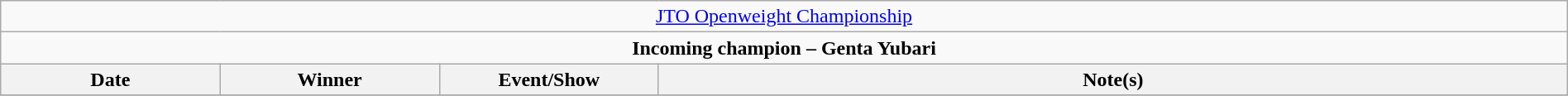<table class="wikitable" style="text-align:center; width:100%;">
<tr>
<td colspan="4" style="text-align: center;"><a href='#'>JTO Openweight Championship</a></td>
</tr>
<tr>
<td colspan="4" style="text-align: center;"><strong>Incoming champion – Genta Yubari</strong></td>
</tr>
<tr>
<th width=14%>Date</th>
<th width=14%>Winner</th>
<th width=14%>Event/Show</th>
<th width=58%>Note(s)</th>
</tr>
<tr>
</tr>
</table>
